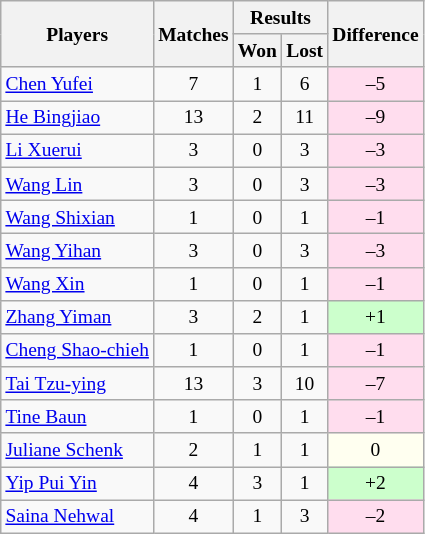<table class=wikitable style="text-align:center; font-size:small">
<tr>
<th rowspan="2">Players</th>
<th rowspan="2">Matches</th>
<th colspan="2">Results</th>
<th rowspan="2">Difference</th>
</tr>
<tr>
<th>Won</th>
<th>Lost</th>
</tr>
<tr>
<td align="left"> <a href='#'>Chen Yufei</a></td>
<td>7</td>
<td>1</td>
<td>6</td>
<td bgcolor="#ffddee">–5</td>
</tr>
<tr>
<td align="left"> <a href='#'>He Bingjiao</a></td>
<td>13</td>
<td>2</td>
<td>11</td>
<td bgcolor="#ffddee">–9</td>
</tr>
<tr>
<td align="left"> <a href='#'>Li Xuerui</a></td>
<td>3</td>
<td>0</td>
<td>3</td>
<td bgcolor="#ffddee">–3</td>
</tr>
<tr>
<td align="left"> <a href='#'>Wang Lin</a></td>
<td>3</td>
<td>0</td>
<td>3</td>
<td bgcolor="#ffddee">–3</td>
</tr>
<tr>
<td align="left"> <a href='#'>Wang Shixian</a></td>
<td>1</td>
<td>0</td>
<td>1</td>
<td bgcolor="#ffddee">–1</td>
</tr>
<tr>
<td align="left"> <a href='#'>Wang Yihan</a></td>
<td>3</td>
<td>0</td>
<td>3</td>
<td bgcolor="#ffddee">–3</td>
</tr>
<tr>
<td align="left"> <a href='#'>Wang Xin</a></td>
<td>1</td>
<td>0</td>
<td>1</td>
<td bgcolor="#ffddee">–1</td>
</tr>
<tr>
<td align="left"> <a href='#'>Zhang Yiman</a></td>
<td>3</td>
<td>2</td>
<td>1</td>
<td bgcolor="#ccffcc">+1</td>
</tr>
<tr>
<td align="left"> <a href='#'>Cheng Shao-chieh</a></td>
<td>1</td>
<td>0</td>
<td>1</td>
<td bgcolor="#ffddee">–1</td>
</tr>
<tr>
<td align="left"> <a href='#'>Tai Tzu-ying</a></td>
<td>13</td>
<td>3</td>
<td>10</td>
<td bgcolor="#ffddee">–7</td>
</tr>
<tr>
<td align="left"> <a href='#'>Tine Baun</a></td>
<td>1</td>
<td>0</td>
<td>1</td>
<td bgcolor="#ffddee">–1</td>
</tr>
<tr>
<td align="left"> <a href='#'>Juliane Schenk</a></td>
<td>2</td>
<td>1</td>
<td>1</td>
<td bgcolor="#fffff0">0</td>
</tr>
<tr>
<td align="left"> <a href='#'>Yip Pui Yin</a></td>
<td>4</td>
<td>3</td>
<td>1</td>
<td bgcolor="#ccffcc">+2</td>
</tr>
<tr>
<td align="left"> <a href='#'>Saina Nehwal</a></td>
<td>4</td>
<td>1</td>
<td>3</td>
<td bgcolor="#ffddee">–2</td>
</tr>
</table>
